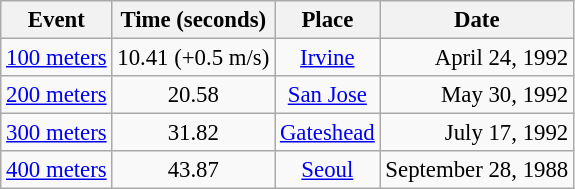<table class="wikitable" style="font-size:95%;">
<tr ">
<th>Event</th>
<th>Time (seconds)</th>
<th>Place</th>
<th>Date</th>
</tr>
<tr>
<td><a href='#'>100 meters</a></td>
<td align=center>10.41 (+0.5 m/s)</td>
<td align=center><a href='#'>Irvine</a></td>
<td align=right>April 24, 1992</td>
</tr>
<tr>
<td><a href='#'>200 meters</a></td>
<td align=center>20.58</td>
<td align=center><a href='#'>San Jose</a></td>
<td align=right>May 30, 1992</td>
</tr>
<tr>
<td><a href='#'>300 meters</a></td>
<td align=center>31.82</td>
<td align=center><a href='#'>Gateshead</a></td>
<td align=right>July 17, 1992</td>
</tr>
<tr>
<td><a href='#'>400 meters</a></td>
<td align=center>43.87</td>
<td align=center><a href='#'>Seoul</a></td>
<td align=right>September 28, 1988</td>
</tr>
</table>
